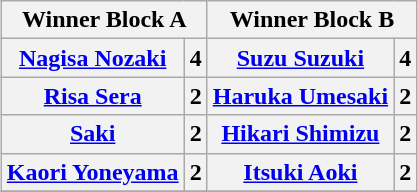<table class="wikitable" style="margin: 1em auto 1em auto">
<tr>
<th colspan="2">Winner Block A</th>
<th colspan="2">Winner Block B</th>
</tr>
<tr>
<th><a href='#'>Nagisa Nozaki</a></th>
<th>4</th>
<th><a href='#'>Suzu Suzuki</a></th>
<th>4</th>
</tr>
<tr>
<th><a href='#'>Risa Sera</a></th>
<th>2</th>
<th><a href='#'>Haruka Umesaki</a></th>
<th>2</th>
</tr>
<tr>
<th><a href='#'>Saki</a></th>
<th>2</th>
<th><a href='#'>Hikari Shimizu</a></th>
<th>2</th>
</tr>
<tr>
<th><a href='#'>Kaori Yoneyama</a></th>
<th>2</th>
<th><a href='#'>Itsuki Aoki</a></th>
<th>2</th>
</tr>
<tr>
</tr>
</table>
